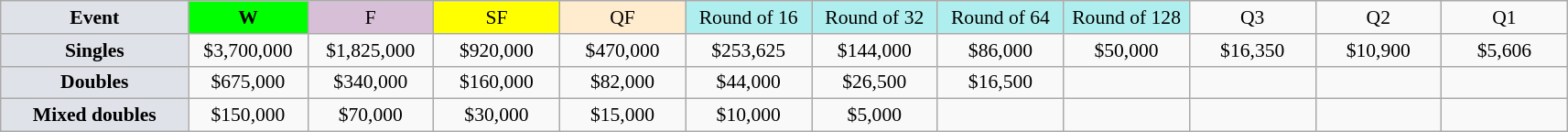<table class="wikitable" style="font-size:90%;text-align:center">
<tr>
<td style="width:130px; background:#dfe2e9;"><strong>Event</strong></td>
<td style="width:80px; background:lime;"><strong>W</strong></td>
<td style="width:85px; background:thistle;">F</td>
<td style="width:85px; background:#ff0;">SF</td>
<td style="width:85px; background:#ffebcd;">QF</td>
<td style="width:85px; background:#afeeee;">Round of 16</td>
<td style="width:85px; background:#afeeee;">Round of 32</td>
<td style="width:85px; background:#afeeee;">Round of 64</td>
<td style="width:85px; background:#afeeee;">Round of 128</td>
<td style="width:85px;">Q3</td>
<td style="width:85px;">Q2</td>
<td style="width:85px;">Q1</td>
</tr>
<tr>
<td style="background:#dfe2e9;"><strong>Singles</strong></td>
<td>$3,700,000</td>
<td>$1,825,000</td>
<td>$920,000</td>
<td>$470,000</td>
<td>$253,625</td>
<td>$144,000</td>
<td>$86,000</td>
<td>$50,000</td>
<td>$16,350</td>
<td>$10,900</td>
<td>$5,606</td>
</tr>
<tr>
<td style="background:#dfe2e9;"><strong>Doubles</strong></td>
<td>$675,000</td>
<td>$340,000</td>
<td>$160,000</td>
<td>$82,000</td>
<td>$44,000</td>
<td>$26,500</td>
<td>$16,500</td>
<td></td>
<td></td>
<td></td>
<td></td>
</tr>
<tr>
<td style="background:#dfe2e9;"><strong>Mixed doubles</strong></td>
<td>$150,000</td>
<td>$70,000</td>
<td>$30,000</td>
<td>$15,000</td>
<td>$10,000</td>
<td>$5,000</td>
<td></td>
<td></td>
<td></td>
<td></td>
<td></td>
</tr>
</table>
